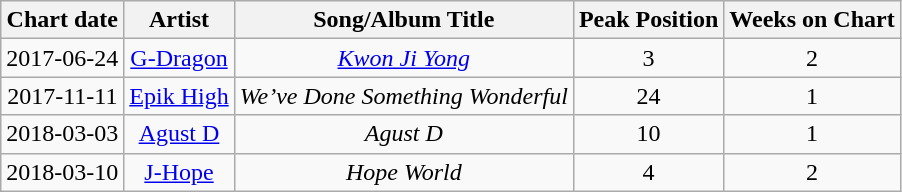<table class="wikitable sortable" style="text-align:center">
<tr>
<th>Chart date</th>
<th>Artist</th>
<th>Song/Album Title</th>
<th>Peak Position</th>
<th>Weeks on Chart</th>
</tr>
<tr>
<td>2017-06-24</td>
<td><a href='#'>G-Dragon</a></td>
<td><em><a href='#'>Kwon Ji Yong</a></em></td>
<td>3</td>
<td>2</td>
</tr>
<tr>
<td>2017-11-11</td>
<td><a href='#'>Epik High</a></td>
<td><em>We’ve Done Something Wonderful</em></td>
<td>24</td>
<td>1</td>
</tr>
<tr>
<td>2018-03-03</td>
<td><a href='#'>Agust D</a></td>
<td><em>Agust D</em></td>
<td>10</td>
<td>1</td>
</tr>
<tr>
<td>2018-03-10</td>
<td><a href='#'>J-Hope</a></td>
<td><em>Hope World</em></td>
<td>4</td>
<td>2</td>
</tr>
</table>
